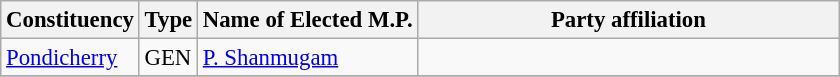<table class="wikitable" style="font-size:95%;">
<tr>
<th>Constituency</th>
<th>Type</th>
<th>Name of Elected M.P.</th>
<th colspan="2" style="width:18em">Party affiliation</th>
</tr>
<tr>
<td><a href='#'>Pondicherry</a></td>
<td>GEN</td>
<td><a href='#'>P. Shanmugam</a></td>
<td></td>
</tr>
<tr>
</tr>
</table>
